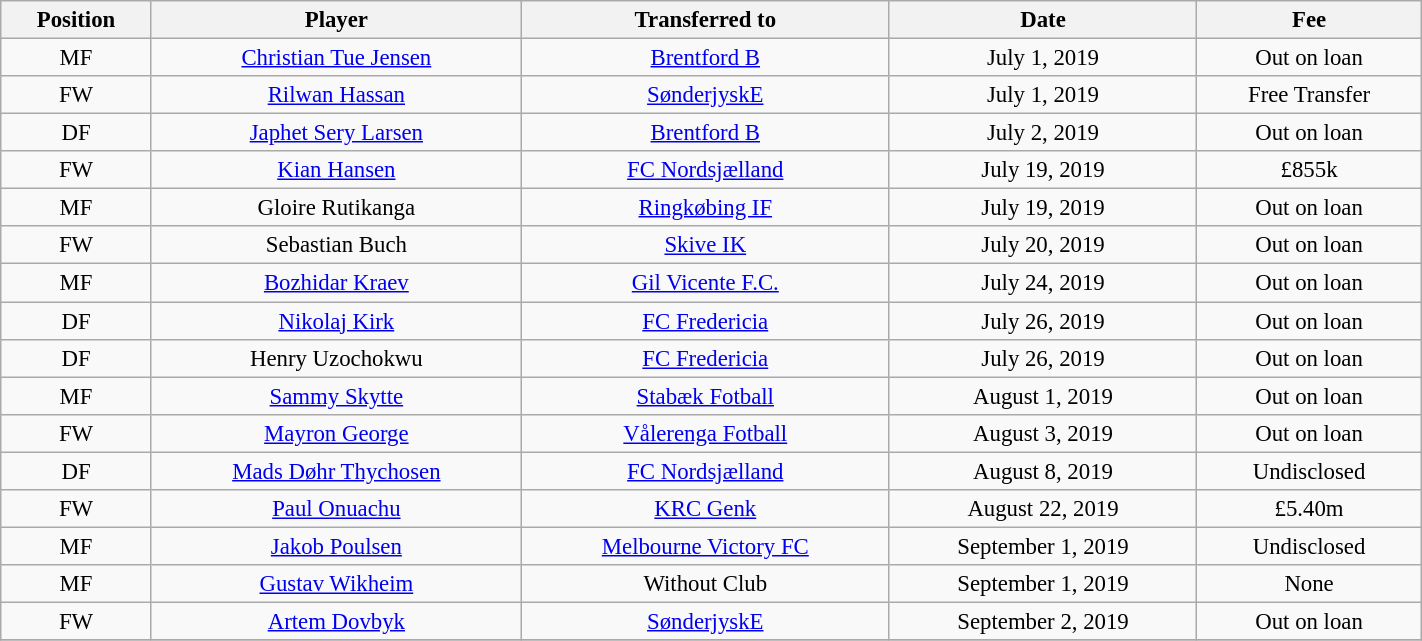<table class="wikitable sortable" style="width:75%; font-size:95%; text-align:center;">
<tr>
<th>Position</th>
<th>Player</th>
<th>Transferred to</th>
<th>Date</th>
<th>Fee</th>
</tr>
<tr>
<td>MF</td>
<td> <a href='#'>Christian Tue Jensen</a></td>
<td><a href='#'>Brentford B</a></td>
<td>July 1, 2019</td>
<td>Out on loan</td>
</tr>
<tr>
<td>FW</td>
<td> <a href='#'>Rilwan Hassan</a></td>
<td><a href='#'>SønderjyskE</a></td>
<td>July 1, 2019</td>
<td>Free Transfer</td>
</tr>
<tr>
<td>DF</td>
<td> <a href='#'>Japhet Sery Larsen</a></td>
<td><a href='#'>Brentford B</a></td>
<td>July 2, 2019</td>
<td>Out on loan</td>
</tr>
<tr>
<td>FW</td>
<td> <a href='#'>Kian Hansen</a></td>
<td><a href='#'>FC Nordsjælland</a></td>
<td>July 19, 2019</td>
<td>£855k</td>
</tr>
<tr>
<td>MF</td>
<td> Gloire Rutikanga</td>
<td><a href='#'>Ringkøbing IF</a></td>
<td>July 19, 2019</td>
<td>Out on loan</td>
</tr>
<tr>
<td>FW</td>
<td> Sebastian Buch</td>
<td><a href='#'>Skive IK</a></td>
<td>July 20, 2019</td>
<td>Out on loan</td>
</tr>
<tr>
<td>MF</td>
<td> <a href='#'>Bozhidar Kraev</a></td>
<td><a href='#'>Gil Vicente F.C.</a></td>
<td>July 24, 2019</td>
<td>Out on loan</td>
</tr>
<tr>
<td>DF</td>
<td> <a href='#'>Nikolaj Kirk</a></td>
<td><a href='#'>FC Fredericia</a></td>
<td>July 26, 2019</td>
<td>Out on loan</td>
</tr>
<tr>
<td>DF</td>
<td> Henry Uzochokwu</td>
<td><a href='#'>FC Fredericia</a></td>
<td>July 26, 2019</td>
<td>Out on loan</td>
</tr>
<tr>
<td>MF</td>
<td> <a href='#'>Sammy Skytte</a></td>
<td><a href='#'>Stabæk Fotball</a></td>
<td>August 1, 2019</td>
<td>Out on loan</td>
</tr>
<tr>
<td>FW</td>
<td> <a href='#'>Mayron George</a></td>
<td><a href='#'>Vålerenga Fotball</a></td>
<td>August 3, 2019</td>
<td>Out on loan</td>
</tr>
<tr>
<td>DF</td>
<td> <a href='#'>Mads Døhr Thychosen</a></td>
<td><a href='#'>FC Nordsjælland</a></td>
<td>August 8, 2019</td>
<td>Undisclosed</td>
</tr>
<tr>
<td>FW</td>
<td> <a href='#'>Paul Onuachu</a></td>
<td><a href='#'>KRC Genk</a></td>
<td>August 22, 2019</td>
<td>£5.40m</td>
</tr>
<tr>
<td>MF</td>
<td> <a href='#'>Jakob Poulsen</a></td>
<td><a href='#'>Melbourne Victory FC</a></td>
<td>September 1, 2019</td>
<td>Undisclosed</td>
</tr>
<tr>
<td>MF</td>
<td> <a href='#'>Gustav Wikheim</a></td>
<td>Without Club</td>
<td>September 1, 2019</td>
<td>None</td>
</tr>
<tr>
<td>FW</td>
<td> <a href='#'>Artem Dovbyk</a></td>
<td><a href='#'>SønderjyskE</a></td>
<td>September 2, 2019</td>
<td>Out on loan</td>
</tr>
<tr>
</tr>
</table>
